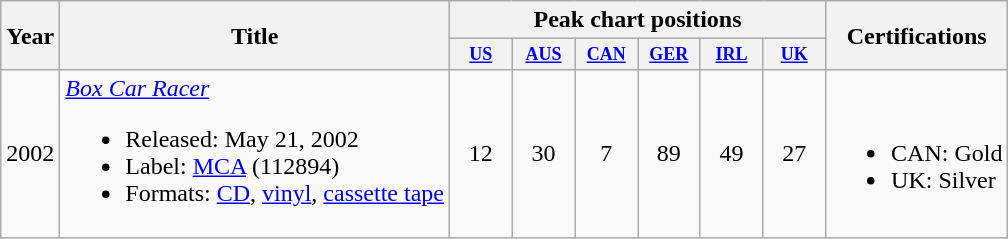<table class="wikitable">
<tr>
<th rowspan="2">Year</th>
<th rowspan="2">Title</th>
<th colspan="6">Peak chart positions</th>
<th rowspan="2">Certifications</th>
</tr>
<tr>
<th style="width:3em;font-size:75%"><a href='#'>US</a><br></th>
<th style="width:3em;font-size:75%"><a href='#'>AUS</a><br></th>
<th style="width:3em;font-size:75%"><a href='#'>CAN</a><br></th>
<th style="width:3em;font-size:75%"><a href='#'>GER</a><br></th>
<th style="width:3em;font-size:75%"><a href='#'>IRL</a><br></th>
<th style="width:3em;font-size:75%"><a href='#'>UK</a><br></th>
</tr>
<tr>
<td>2002</td>
<td><em><a href='#'>Box Car Racer</a></em><br><ul><li>Released: May 21, 2002</li><li>Label: <a href='#'>MCA</a> (112894)</li><li>Formats: <a href='#'>CD</a>, <a href='#'>vinyl</a>, <a href='#'>cassette tape</a></li></ul></td>
<td style="text-align:center;">12</td>
<td style="text-align:center;">30</td>
<td style="text-align:center;">7</td>
<td style="text-align:center;">89</td>
<td style="text-align:center;">49</td>
<td style="text-align:center;">27</td>
<td><br><ul><li>CAN: Gold</li><li>UK: Silver</li></ul></td>
</tr>
</table>
